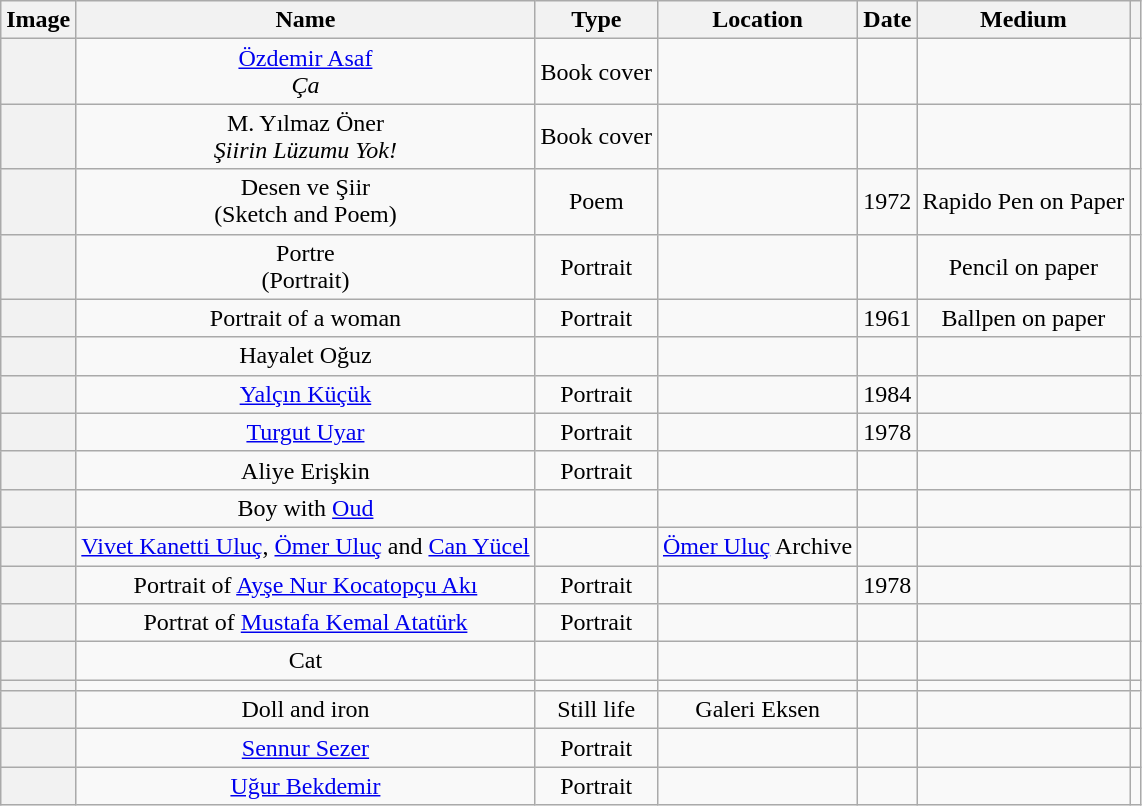<table class="wikitable sortable plainrowheaders" style="text-align:center">
<tr>
<th scope="col" class="unsortable">Image</th>
<th scope="col">Name</th>
<th scope="col">Type</th>
<th scope="col">Location</th>
<th scope="col">Date</th>
<th>Medium</th>
<th scope="col" class="unsortable"></th>
</tr>
<tr>
<th scope="row"></th>
<td><a href='#'>Özdemir Asaf</a><br><em>Ça</em></td>
<td>Book cover</td>
<td></td>
<td></td>
<td></td>
<td></td>
</tr>
<tr>
<th></th>
<td>M. Yılmaz Öner<br><em>Şiirin Lüzumu Yok!</em></td>
<td>Book cover</td>
<td></td>
<td></td>
<td></td>
<td></td>
</tr>
<tr>
<th></th>
<td>Desen ve Şiir<br>(Sketch and Poem)</td>
<td>Poem</td>
<td></td>
<td>1972</td>
<td>Rapido Pen on Paper</td>
<td></td>
</tr>
<tr>
<th></th>
<td>Portre<br>(Portrait)</td>
<td>Portrait</td>
<td></td>
<td></td>
<td>Pencil on paper</td>
<td></td>
</tr>
<tr>
<th></th>
<td>Portrait of a woman</td>
<td>Portrait</td>
<td></td>
<td>1961</td>
<td>Ballpen on paper</td>
<td></td>
</tr>
<tr>
<th></th>
<td>Hayalet Oğuz</td>
<td></td>
<td></td>
<td></td>
<td></td>
<td></td>
</tr>
<tr>
<th><br></th>
<td><a href='#'>Yalçın Küçük</a></td>
<td>Portrait</td>
<td></td>
<td>1984</td>
<td></td>
<td></td>
</tr>
<tr>
<th></th>
<td><a href='#'>Turgut Uyar</a></td>
<td>Portrait</td>
<td></td>
<td>1978</td>
<td></td>
<td></td>
</tr>
<tr>
<th></th>
<td>Aliye Erişkin</td>
<td>Portrait</td>
<td></td>
<td></td>
<td></td>
<td></td>
</tr>
<tr>
<th></th>
<td>Boy with <a href='#'>Oud</a></td>
<td></td>
<td></td>
<td></td>
<td></td>
<td></td>
</tr>
<tr>
<th></th>
<td><a href='#'>Vivet Kanetti Uluç</a>, <a href='#'>Ömer Uluç</a> and <a href='#'>Can Yücel</a></td>
<td></td>
<td><a href='#'>Ömer Uluç</a> Archive</td>
<td></td>
<td></td>
<td></td>
</tr>
<tr>
<th></th>
<td>Portrait of <a href='#'>Ayşe Nur Kocatopçu Akı</a></td>
<td>Portrait</td>
<td></td>
<td>1978</td>
<td></td>
<td></td>
</tr>
<tr>
<th></th>
<td>Portrat of <a href='#'>Mustafa Kemal Atatürk</a></td>
<td>Portrait</td>
<td></td>
<td></td>
<td></td>
<td></td>
</tr>
<tr>
<th></th>
<td>Cat</td>
<td></td>
<td></td>
<td></td>
<td></td>
<td></td>
</tr>
<tr>
<th></th>
<td></td>
<td></td>
<td></td>
<td></td>
<td></td>
<td></td>
</tr>
<tr>
<th></th>
<td>Doll and iron</td>
<td>Still life</td>
<td>Galeri Eksen</td>
<td></td>
<td></td>
<td></td>
</tr>
<tr>
<th></th>
<td><a href='#'>Sennur Sezer</a></td>
<td>Portrait</td>
<td></td>
<td></td>
<td></td>
<td></td>
</tr>
<tr>
<th></th>
<td><a href='#'>Uğur Bekdemir</a></td>
<td>Portrait</td>
<td></td>
<td></td>
<td></td>
<td></td>
</tr>
</table>
